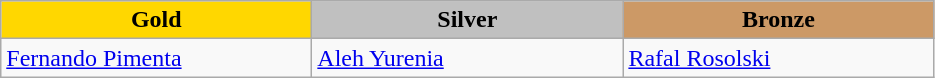<table class="wikitable" style="text-align:left">
<tr align="center">
<td width=200 bgcolor=gold><strong>Gold</strong></td>
<td width=200 bgcolor=silver><strong>Silver</strong></td>
<td width=200 bgcolor=CC9966><strong>Bronze</strong></td>
</tr>
<tr>
<td><a href='#'>Fernando Pimenta</a><br><em></em></td>
<td><a href='#'>Aleh Yurenia</a><br><em></em></td>
<td><a href='#'>Rafal Rosolski</a><br><em></em></td>
</tr>
</table>
